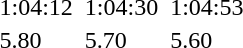<table>
<tr>
<td></td>
<td></td>
<td>1:04:12</td>
<td></td>
<td>1:04:30</td>
<td></td>
<td>1:04:53</td>
</tr>
<tr>
<td></td>
<td></td>
<td>5.80</td>
<td></td>
<td>5.70</td>
<td></td>
<td>5.60</td>
</tr>
<tr>
</tr>
</table>
